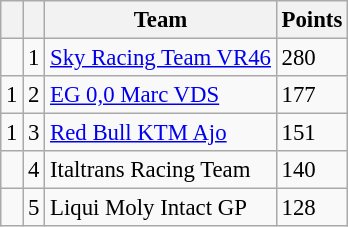<table class="wikitable" style="font-size: 95%;">
<tr>
<th></th>
<th></th>
<th>Team</th>
<th>Points</th>
</tr>
<tr>
<td></td>
<td align=center>1</td>
<td> <a href='#'>Sky Racing Team VR46</a></td>
<td align=left>280</td>
</tr>
<tr>
<td> 1</td>
<td align=center>2</td>
<td> <a href='#'>EG 0,0 Marc VDS</a></td>
<td align=left>177</td>
</tr>
<tr>
<td> 1</td>
<td align=center>3</td>
<td> <a href='#'>Red Bull KTM Ajo</a></td>
<td align=left>151</td>
</tr>
<tr>
<td></td>
<td align=center>4</td>
<td> Italtrans Racing Team</td>
<td align=left>140</td>
</tr>
<tr>
<td></td>
<td align=center>5</td>
<td> Liqui Moly Intact GP</td>
<td align=left>128</td>
</tr>
</table>
